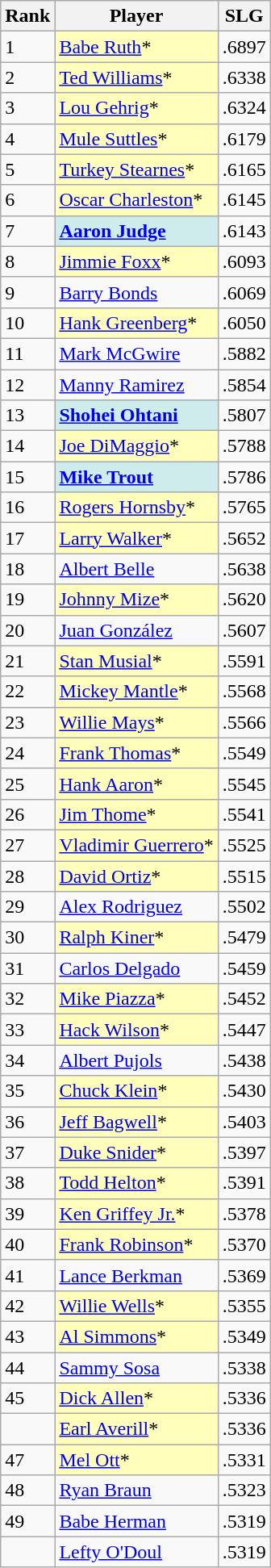<table class="wikitable" style="float:left;">
<tr style="white-space:nowrap;">
<th>Rank</th>
<th>Player</th>
<th>SLG</th>
</tr>
<tr>
<td>1</td>
<td style="background:#ffffbb;"><a href='#'>Babe Ruth</a>*</td>
<td>.6897</td>
</tr>
<tr>
<td>2</td>
<td style="background:#ffffbb;"><a href='#'>Ted Williams</a>*</td>
<td>.6338</td>
</tr>
<tr>
<td>3</td>
<td style="background:#ffffbb;"><a href='#'>Lou Gehrig</a>*</td>
<td>.6324</td>
</tr>
<tr>
<td>4</td>
<td style="background:#ffffbb;"><a href='#'>Mule Suttles</a>*</td>
<td>.6179</td>
</tr>
<tr>
<td>5</td>
<td style="background:#ffffbb;"><a href='#'>Turkey Stearnes</a>*</td>
<td>.6165</td>
</tr>
<tr>
<td>6</td>
<td style="background:#ffffbb;"><a href='#'>Oscar Charleston</a>*</td>
<td>.6145</td>
</tr>
<tr>
<td>7</td>
<td style="background:#cfecec;"><strong><a href='#'>Aaron Judge</a></strong></td>
<td>.6143</td>
</tr>
<tr>
<td>8</td>
<td style="background:#ffffbb;"><a href='#'>Jimmie Foxx</a>*</td>
<td>.6093</td>
</tr>
<tr>
<td>9</td>
<td><a href='#'>Barry Bonds</a></td>
<td>.6069</td>
</tr>
<tr>
<td>10</td>
<td style="background:#ffffbb;"><a href='#'>Hank Greenberg</a>*</td>
<td>.6050</td>
</tr>
<tr>
<td>11</td>
<td><a href='#'>Mark McGwire</a></td>
<td>.5882</td>
</tr>
<tr>
<td>12</td>
<td><a href='#'>Manny Ramirez</a></td>
<td>.5854</td>
</tr>
<tr>
<td>13</td>
<td style="background:#cfecec;"><strong><a href='#'>Shohei Ohtani</a></strong></td>
<td>.5807</td>
</tr>
<tr>
<td>14</td>
<td style="background:#ffffbb;"><a href='#'>Joe DiMaggio</a>*</td>
<td>.5788</td>
</tr>
<tr>
<td>15</td>
<td style="background:#cfecec;"><strong><a href='#'>Mike Trout</a></strong></td>
<td>.5786</td>
</tr>
<tr>
<td>16</td>
<td style="background:#ffffbb;"><a href='#'>Rogers Hornsby</a>*</td>
<td>.5765</td>
</tr>
<tr>
<td>17</td>
<td style="background:#ffffbb;"><a href='#'>Larry Walker</a>*</td>
<td>.5652</td>
</tr>
<tr>
<td>18</td>
<td><a href='#'>Albert Belle</a></td>
<td>.5638</td>
</tr>
<tr>
<td>19</td>
<td style="background:#ffffbb;"><a href='#'>Johnny Mize</a>*</td>
<td>.5620</td>
</tr>
<tr>
<td>20</td>
<td><a href='#'>Juan González</a></td>
<td>.5607</td>
</tr>
<tr>
<td>21</td>
<td style="background:#ffffbb;"><a href='#'>Stan Musial</a>*</td>
<td>.5591</td>
</tr>
<tr>
<td>22</td>
<td style="background:#ffffbb;"><a href='#'>Mickey Mantle</a>*</td>
<td>.5568</td>
</tr>
<tr>
<td>23</td>
<td style="background:#ffffbb;"><a href='#'>Willie Mays</a>*</td>
<td>.5566</td>
</tr>
<tr>
<td>24</td>
<td style="background:#ffffbb;"><a href='#'>Frank Thomas</a>*</td>
<td>.5549</td>
</tr>
<tr>
<td>25</td>
<td style="background:#ffffbb;"><a href='#'>Hank Aaron</a>*</td>
<td>.5545</td>
</tr>
<tr>
<td>26</td>
<td style="background:#ffffbb;"><a href='#'>Jim Thome</a>*</td>
<td>.5541</td>
</tr>
<tr>
<td>27</td>
<td style="background:#ffffbb;"><a href='#'>Vladimir Guerrero</a>*</td>
<td>.5525</td>
</tr>
<tr>
<td>28</td>
<td style="background:#ffffbb;"><a href='#'>David Ortiz</a>*</td>
<td>.5515</td>
</tr>
<tr>
<td>29</td>
<td><a href='#'>Alex Rodriguez</a></td>
<td>.5502</td>
</tr>
<tr>
<td>30</td>
<td style="background:#ffffbb;"><a href='#'>Ralph Kiner</a>*</td>
<td>.5479</td>
</tr>
<tr>
<td>31</td>
<td><a href='#'>Carlos Delgado</a></td>
<td>.5459</td>
</tr>
<tr>
<td>32</td>
<td style="background:#ffffbb;"><a href='#'>Mike Piazza</a>*</td>
<td>.5452</td>
</tr>
<tr>
<td>33</td>
<td style="background:#ffffbb;"><a href='#'>Hack Wilson</a>*</td>
<td>.5447</td>
</tr>
<tr>
<td>34</td>
<td><a href='#'>Albert Pujols</a></td>
<td>.5438</td>
</tr>
<tr>
<td>35</td>
<td style="background:#ffffbb;"><a href='#'>Chuck Klein</a>*</td>
<td>.5430</td>
</tr>
<tr>
<td>36</td>
<td style="background:#ffffbb;"><a href='#'>Jeff Bagwell</a>*</td>
<td>.5403</td>
</tr>
<tr>
<td>37</td>
<td style="background:#ffffbb;"><a href='#'>Duke Snider</a>*</td>
<td>.5397</td>
</tr>
<tr>
<td>38</td>
<td style="background:#ffffbb;"><a href='#'>Todd Helton</a>*</td>
<td>.5391</td>
</tr>
<tr>
<td>39</td>
<td style="background:#ffffbb;"><a href='#'>Ken Griffey Jr.</a>*</td>
<td>.5378</td>
</tr>
<tr>
<td>40</td>
<td style="background:#ffffbb;"><a href='#'>Frank Robinson</a>*</td>
<td>.5370</td>
</tr>
<tr>
<td>41</td>
<td><a href='#'>Lance Berkman</a></td>
<td>.5369</td>
</tr>
<tr>
<td>42</td>
<td style="background:#ffffbb;"><a href='#'>Willie Wells</a>*</td>
<td>.5355</td>
</tr>
<tr>
<td>43</td>
<td style="background:#ffffbb;"><a href='#'>Al Simmons</a>*</td>
<td>.5349</td>
</tr>
<tr>
<td>44</td>
<td><a href='#'>Sammy Sosa</a></td>
<td>.5338</td>
</tr>
<tr>
<td>45</td>
<td style="background:#ffffbb;"><a href='#'>Dick Allen</a>*</td>
<td>.5336</td>
</tr>
<tr>
<td></td>
<td style="background:#ffffbb;"><a href='#'>Earl Averill</a>*</td>
<td>.5336</td>
</tr>
<tr>
<td>47</td>
<td style="background:#ffffbb;"><a href='#'>Mel Ott</a>*</td>
<td>.5331</td>
</tr>
<tr>
<td>48</td>
<td><a href='#'>Ryan Braun</a></td>
<td>.5323</td>
</tr>
<tr>
<td>49</td>
<td><a href='#'>Babe Herman</a></td>
<td>.5319</td>
</tr>
<tr>
<td></td>
<td><a href='#'>Lefty O'Doul</a></td>
<td>.5319</td>
</tr>
</table>
